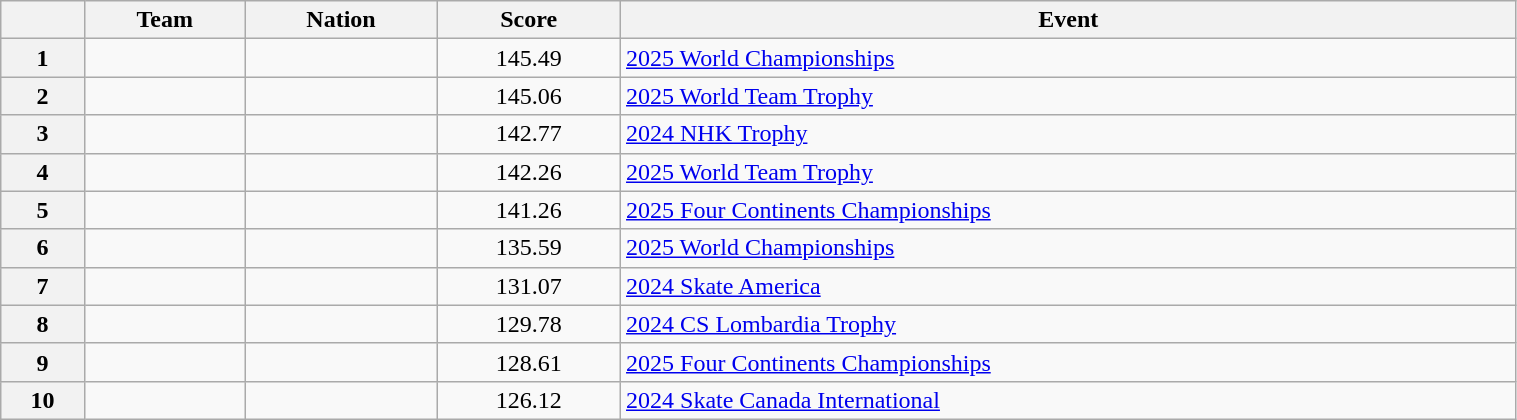<table class="wikitable unsortable" style="text-align:left; width:80%">
<tr>
<th scope="col"></th>
<th scope="col">Team</th>
<th scope="col">Nation</th>
<th scope="col">Score</th>
<th scope="col">Event</th>
</tr>
<tr>
<th scope="row">1</th>
<td></td>
<td></td>
<td style="text-align:center">145.49</td>
<td><a href='#'>2025 World Championships</a></td>
</tr>
<tr>
<th scope="row">2</th>
<td></td>
<td></td>
<td style="text-align:center">145.06</td>
<td><a href='#'>2025 World Team Trophy</a></td>
</tr>
<tr>
<th scope="row">3</th>
<td></td>
<td></td>
<td style="text-align:center">142.77</td>
<td><a href='#'>2024 NHK Trophy</a></td>
</tr>
<tr>
<th scope="row">4</th>
<td></td>
<td></td>
<td style="text-align:center">142.26</td>
<td><a href='#'>2025 World Team Trophy</a></td>
</tr>
<tr>
<th scope="row">5</th>
<td></td>
<td></td>
<td style="text-align:center">141.26</td>
<td><a href='#'>2025 Four Continents Championships</a></td>
</tr>
<tr>
<th scope="row">6</th>
<td></td>
<td></td>
<td style="text-align:center">135.59</td>
<td><a href='#'>2025 World Championships</a></td>
</tr>
<tr>
<th scope="row">7</th>
<td></td>
<td></td>
<td style="text-align:center">131.07</td>
<td><a href='#'>2024 Skate America</a></td>
</tr>
<tr>
<th scope="row">8</th>
<td></td>
<td></td>
<td style="text-align:center">129.78</td>
<td><a href='#'>2024 CS Lombardia Trophy</a></td>
</tr>
<tr>
<th scope="row">9</th>
<td></td>
<td></td>
<td style="text-align:center">128.61</td>
<td><a href='#'>2025 Four Continents Championships</a></td>
</tr>
<tr>
<th scope="row">10</th>
<td></td>
<td></td>
<td style="text-align:center">126.12</td>
<td><a href='#'>2024 Skate Canada International</a></td>
</tr>
</table>
